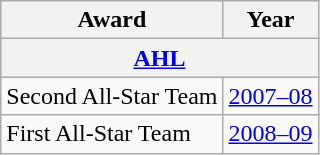<table class="wikitable">
<tr>
<th>Award</th>
<th>Year</th>
</tr>
<tr>
<th colspan="3"><a href='#'>AHL</a></th>
</tr>
<tr>
<td>Second All-Star Team</td>
<td><a href='#'>2007–08</a></td>
</tr>
<tr>
<td>First All-Star Team</td>
<td><a href='#'>2008–09</a></td>
</tr>
</table>
